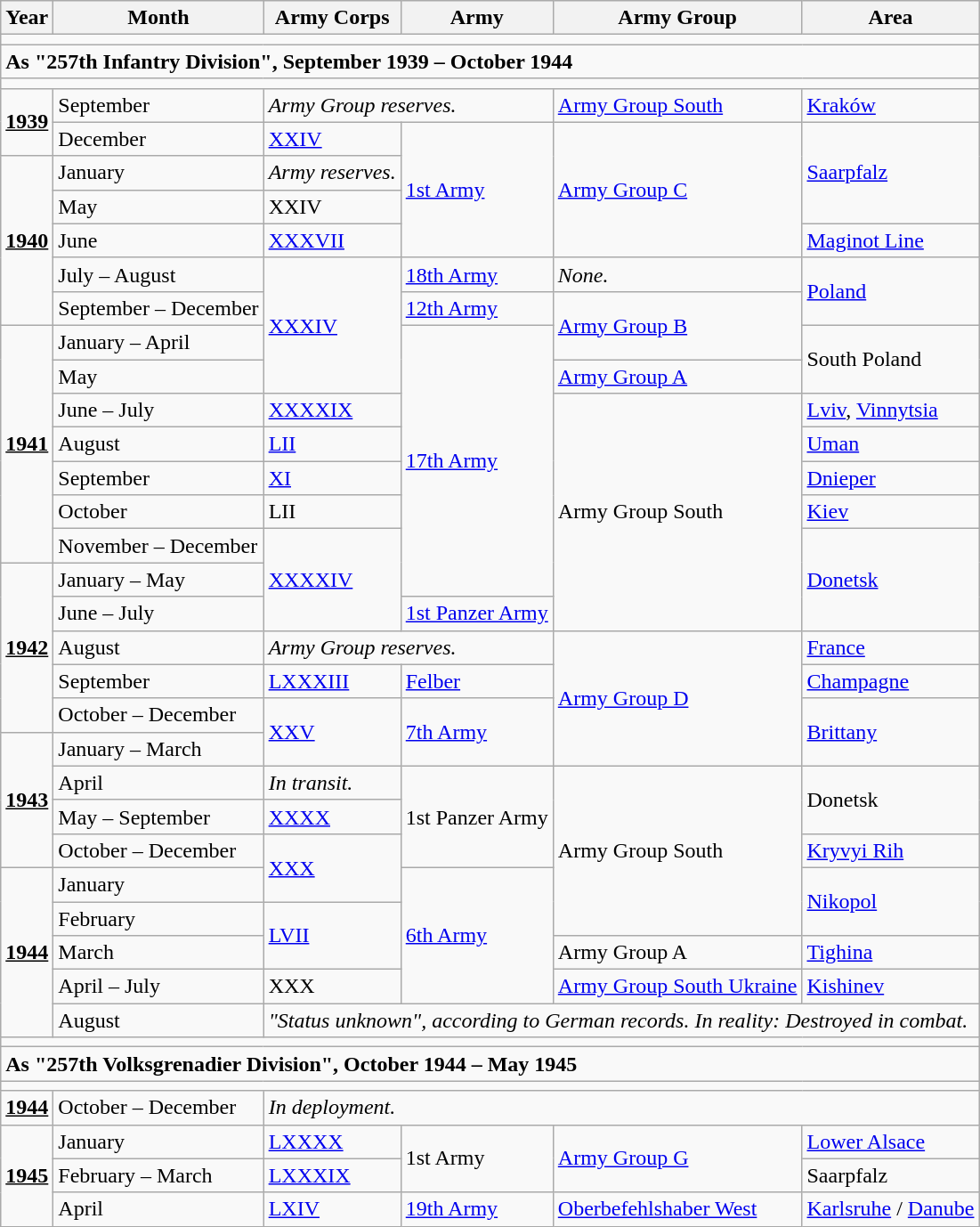<table class="wikitable">
<tr>
<th>Year</th>
<th>Month</th>
<th>Army Corps</th>
<th>Army</th>
<th>Army Group</th>
<th>Area</th>
</tr>
<tr>
<td colspan="6"></td>
</tr>
<tr>
<td colspan="6"><strong>As "257th Infantry Division", September 1939 – October 1944</strong></td>
</tr>
<tr>
<td colspan="6"></td>
</tr>
<tr>
<td rowspan="2"><strong><u>1939</u></strong></td>
<td>September</td>
<td colspan="2"><em>Army Group reserves.</em></td>
<td><a href='#'>Army Group South</a></td>
<td><a href='#'>Kraków</a></td>
</tr>
<tr>
<td>December</td>
<td><a href='#'>XXIV</a></td>
<td rowspan="4"><a href='#'>1st Army</a></td>
<td rowspan="4"><a href='#'>Army Group C</a></td>
<td rowspan="3"><a href='#'>Saarpfalz</a></td>
</tr>
<tr>
<td rowspan="5"><strong><u>1940</u></strong></td>
<td>January</td>
<td><em>Army reserves.</em></td>
</tr>
<tr>
<td>May</td>
<td>XXIV</td>
</tr>
<tr>
<td>June</td>
<td><a href='#'>XXXVII</a></td>
<td><a href='#'>Maginot Line</a></td>
</tr>
<tr>
<td>July – August</td>
<td rowspan="4"><a href='#'>XXXIV</a></td>
<td><a href='#'>18th Army</a></td>
<td><em>None.</em></td>
<td rowspan="2"><a href='#'>Poland</a></td>
</tr>
<tr>
<td>September – December</td>
<td><a href='#'>12th Army</a></td>
<td rowspan="2"><a href='#'>Army Group B</a></td>
</tr>
<tr>
<td rowspan="7"><strong><u>1941</u></strong></td>
<td>January – April</td>
<td rowspan="8"><a href='#'>17th Army</a></td>
<td rowspan="2">South Poland</td>
</tr>
<tr>
<td>May</td>
<td><a href='#'>Army Group A</a></td>
</tr>
<tr>
<td>June – July</td>
<td><a href='#'>XXXXIX</a></td>
<td rowspan="7">Army Group South</td>
<td><a href='#'>Lviv</a>, <a href='#'>Vinnytsia</a></td>
</tr>
<tr>
<td>August</td>
<td><a href='#'>LII</a></td>
<td><a href='#'>Uman</a></td>
</tr>
<tr>
<td>September</td>
<td><a href='#'>XI</a></td>
<td><a href='#'>Dnieper</a></td>
</tr>
<tr>
<td>October</td>
<td>LII</td>
<td><a href='#'>Kiev</a></td>
</tr>
<tr>
<td>November – December</td>
<td rowspan="3"><a href='#'>XXXXIV</a></td>
<td rowspan="3"><a href='#'>Donetsk</a></td>
</tr>
<tr>
<td rowspan="5"><strong><u>1942</u></strong></td>
<td>January – May</td>
</tr>
<tr>
<td>June – July</td>
<td><a href='#'>1st Panzer Army</a></td>
</tr>
<tr>
<td>August</td>
<td colspan="2"><em>Army Group reserves.</em></td>
<td rowspan="4"><a href='#'>Army Group D</a></td>
<td><a href='#'>France</a></td>
</tr>
<tr>
<td>September</td>
<td><a href='#'>LXXXIII</a></td>
<td><a href='#'>Felber</a></td>
<td><a href='#'>Champagne</a></td>
</tr>
<tr>
<td>October – December</td>
<td rowspan="2"><a href='#'>XXV</a></td>
<td rowspan="2"><a href='#'>7th Army</a></td>
<td rowspan="2"><a href='#'>Brittany</a></td>
</tr>
<tr>
<td rowspan="4"><strong><u>1943</u></strong></td>
<td>January – March</td>
</tr>
<tr>
<td>April</td>
<td><em>In transit.</em></td>
<td rowspan="3">1st Panzer Army</td>
<td rowspan="5">Army Group South</td>
<td rowspan="2">Donetsk</td>
</tr>
<tr>
<td>May – September</td>
<td><a href='#'>XXXX</a></td>
</tr>
<tr>
<td>October – December</td>
<td rowspan="2"><a href='#'>XXX</a></td>
<td><a href='#'>Kryvyi Rih</a></td>
</tr>
<tr>
<td rowspan="5"><strong><u>1944</u></strong></td>
<td>January</td>
<td rowspan="4"><a href='#'>6th Army</a></td>
<td rowspan="2"><a href='#'>Nikopol</a></td>
</tr>
<tr>
<td>February</td>
<td rowspan="2"><a href='#'>LVII</a></td>
</tr>
<tr>
<td>March</td>
<td>Army Group A</td>
<td><a href='#'>Tighina</a></td>
</tr>
<tr>
<td>April – July</td>
<td>XXX</td>
<td><a href='#'>Army Group South Ukraine</a></td>
<td><a href='#'>Kishinev</a></td>
</tr>
<tr>
<td>August</td>
<td colspan="4"><em>"Status unknown", according to German records. In reality: Destroyed in combat.</em></td>
</tr>
<tr>
<td colspan="6"></td>
</tr>
<tr>
<td colspan="6"><strong>As "257th Volksgrenadier Division", October 1944 – May 1945</strong></td>
</tr>
<tr>
<td colspan="6"></td>
</tr>
<tr>
<td><strong><u>1944</u></strong></td>
<td>October – December</td>
<td colspan="4"><em>In deployment.</em></td>
</tr>
<tr>
<td rowspan="3"><strong><u>1945</u></strong></td>
<td>January</td>
<td><a href='#'>LXXXX</a></td>
<td rowspan="2">1st Army</td>
<td rowspan="2"><a href='#'>Army Group G</a></td>
<td><a href='#'>Lower Alsace</a></td>
</tr>
<tr>
<td>February – March</td>
<td><a href='#'>LXXXIX</a></td>
<td>Saarpfalz</td>
</tr>
<tr>
<td>April</td>
<td><a href='#'>LXIV</a></td>
<td><a href='#'>19th Army</a></td>
<td><a href='#'>Oberbefehlshaber West</a></td>
<td><a href='#'>Karlsruhe</a> / <a href='#'>Danube</a></td>
</tr>
</table>
